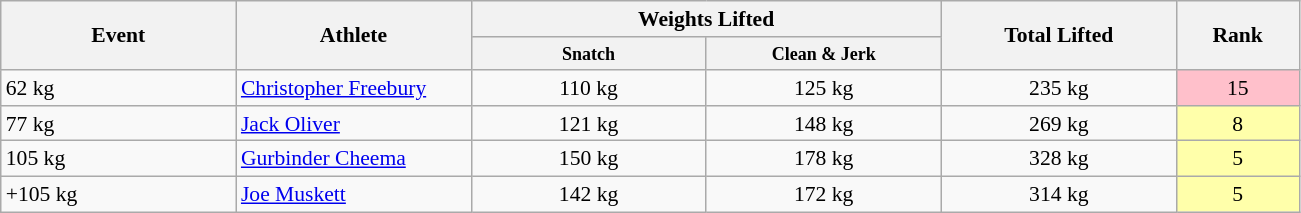<table class="wikitable" style="font-size:90%">
<tr>
<th rowspan="2" style="width:150px;">Event</th>
<th rowspan="2" style="width:150px;">Athlete</th>
<th colspan="2" style="width:300px;">Weights Lifted</th>
<th rowspan="2" style="width:150px;">Total Lifted</th>
<th rowspan="2" style="width:75px;">Rank</th>
</tr>
<tr>
<th style="line-height:1em; width:150px;"><small>Snatch</small></th>
<th style="line-height:1em; width:150px;"><small>Clean & Jerk</small></th>
</tr>
<tr>
<td>62 kg</td>
<td><a href='#'>Christopher Freebury</a></td>
<td style="text-align:center;">110 kg</td>
<td style="text-align:center;">125 kg</td>
<td style="text-align:center;">235 kg</td>
<td style="text-align:center; background:pink;">15</td>
</tr>
<tr>
<td>77 kg</td>
<td><a href='#'>Jack Oliver</a></td>
<td style="text-align:center;">121 kg</td>
<td style="text-align:center;">148 kg</td>
<td style="text-align:center;">269 kg</td>
<td style="text-align:center; background:#ffa;">8</td>
</tr>
<tr>
<td>105 kg</td>
<td><a href='#'>Gurbinder Cheema</a></td>
<td style="text-align:center;">150 kg</td>
<td style="text-align:center;">178 kg</td>
<td style="text-align:center;">328 kg</td>
<td style="text-align:center; background:#ffa;">5</td>
</tr>
<tr>
<td>+105 kg</td>
<td><a href='#'>Joe Muskett</a></td>
<td style="text-align:center;">142 kg</td>
<td style="text-align:center;">172 kg</td>
<td style="text-align:center;">314 kg</td>
<td style="text-align:center; background:#ffa;">5</td>
</tr>
</table>
